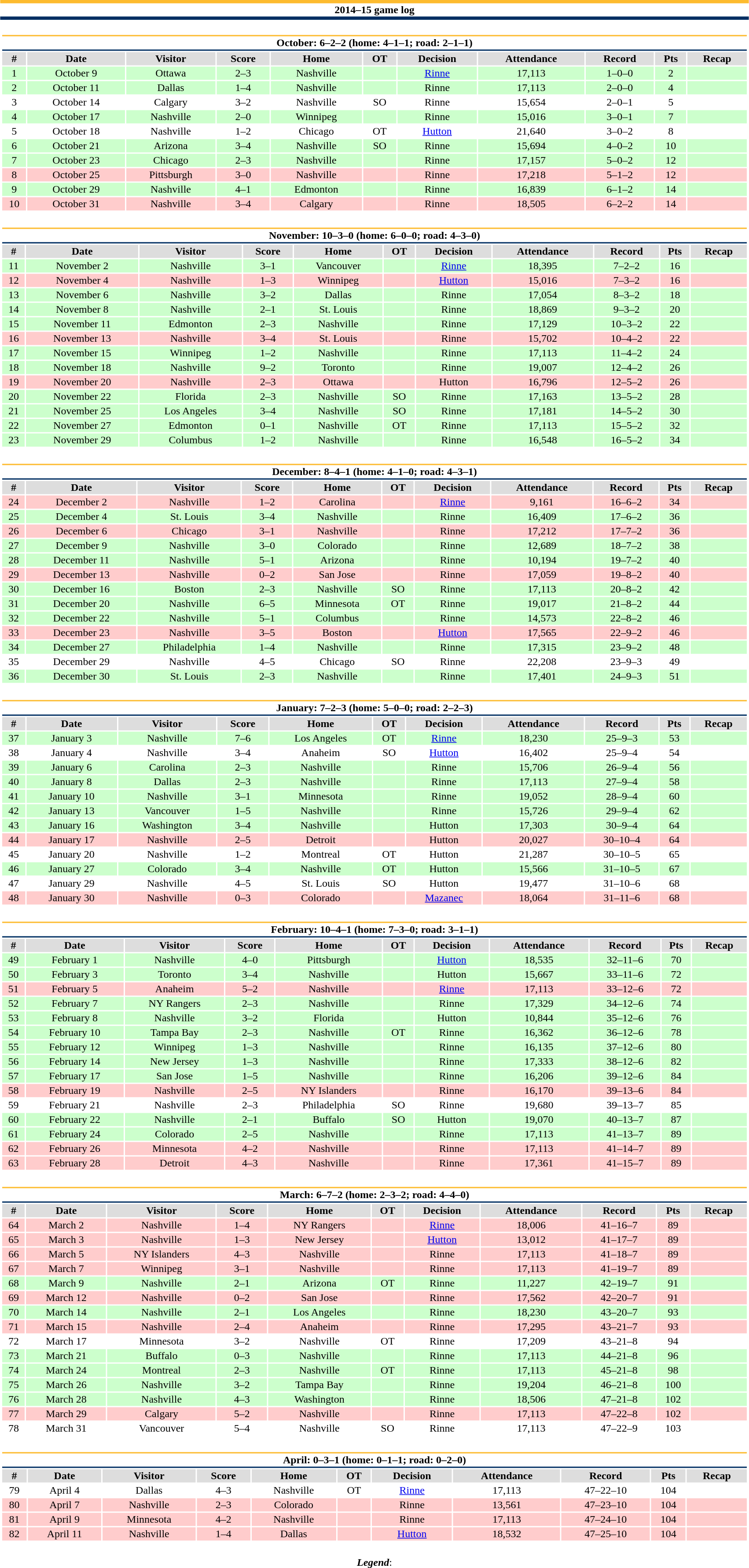<table class="toccolours" style="width:90%; clear:both; margin:1.5em auto; text-align:center;">
<tr>
<th colspan="11" style="background:#fff; border-top:#FDBB2F 5px solid; border-bottom:#002E62 5px solid;">2014–15 game log</th>
</tr>
<tr>
<td colspan=11><br><table class="toccolours collapsible collapsed" style="width:100%;">
<tr>
<th colspan="11" style="background:#fff; border-top:#FDBB2F 2px solid; border-bottom:#002E62 2px solid;">October: 6–2–2 (home: 4–1–1; road: 2–1–1)</th>
</tr>
<tr style="text-align:center; background:#ddd;">
<th>#</th>
<th>Date</th>
<th>Visitor</th>
<th>Score</th>
<th>Home</th>
<th>OT</th>
<th>Decision</th>
<th>Attendance</th>
<th>Record</th>
<th>Pts</th>
<th>Recap</th>
</tr>
<tr style="text-align:center; background:#cfc;">
<td>1</td>
<td>October 9</td>
<td>Ottawa</td>
<td>2–3</td>
<td>Nashville</td>
<td></td>
<td><a href='#'>Rinne</a></td>
<td>17,113</td>
<td>1–0–0</td>
<td>2</td>
<td></td>
</tr>
<tr style="text-align:center; background:#cfc;">
<td>2</td>
<td>October 11</td>
<td>Dallas</td>
<td>1–4</td>
<td>Nashville</td>
<td></td>
<td>Rinne</td>
<td>17,113</td>
<td>2–0–0</td>
<td>4</td>
<td></td>
</tr>
<tr style="text-align:center; background:#fff;">
<td>3</td>
<td>October 14</td>
<td>Calgary</td>
<td>3–2</td>
<td>Nashville</td>
<td>SO</td>
<td>Rinne</td>
<td>15,654</td>
<td>2–0–1</td>
<td>5</td>
<td></td>
</tr>
<tr style="text-align:center; background:#cfc;">
<td>4</td>
<td>October 17</td>
<td>Nashville</td>
<td>2–0</td>
<td>Winnipeg</td>
<td></td>
<td>Rinne</td>
<td>15,016</td>
<td>3–0–1</td>
<td>7</td>
<td></td>
</tr>
<tr style="text-align:center; background:#fff;">
<td>5</td>
<td>October 18</td>
<td>Nashville</td>
<td>1–2</td>
<td>Chicago</td>
<td>OT</td>
<td><a href='#'>Hutton</a></td>
<td>21,640</td>
<td>3–0–2</td>
<td>8</td>
<td></td>
</tr>
<tr style="text-align:center; background:#cfc;">
<td>6</td>
<td>October 21</td>
<td>Arizona</td>
<td>3–4</td>
<td>Nashville</td>
<td>SO</td>
<td>Rinne</td>
<td>15,694</td>
<td>4–0–2</td>
<td>10</td>
<td></td>
</tr>
<tr style="text-align:center; background:#cfc;">
<td>7</td>
<td>October 23</td>
<td>Chicago</td>
<td>2–3</td>
<td>Nashville</td>
<td></td>
<td>Rinne</td>
<td>17,157</td>
<td>5–0–2</td>
<td>12</td>
<td></td>
</tr>
<tr style="text-align:center; background:#fcc;">
<td>8</td>
<td>October 25</td>
<td>Pittsburgh</td>
<td>3–0</td>
<td>Nashville</td>
<td></td>
<td>Rinne</td>
<td>17,218</td>
<td>5–1–2</td>
<td>12</td>
<td></td>
</tr>
<tr style="text-align:center; background:#cfc;">
<td>9</td>
<td>October 29</td>
<td>Nashville</td>
<td>4–1</td>
<td>Edmonton</td>
<td></td>
<td>Rinne</td>
<td>16,839</td>
<td>6–1–2</td>
<td>14</td>
<td></td>
</tr>
<tr style="text-align:center; background:#fcc;">
<td>10</td>
<td>October 31</td>
<td>Nashville</td>
<td>3–4</td>
<td>Calgary</td>
<td></td>
<td>Rinne</td>
<td>18,505</td>
<td>6–2–2</td>
<td>14</td>
<td></td>
</tr>
</table>
</td>
</tr>
<tr>
<td colspan=11><br><table class="toccolours collapsible collapsed" style="width:100%;">
<tr>
<th colspan="11" style="background:#fff; border-top:#FDBB2F 2px solid; border-bottom:#002E62 2px solid;">November: 10–3–0 (home: 6–0–0; road: 4–3–0)</th>
</tr>
<tr style="text-align:center; background:#ddd;">
<th>#</th>
<th>Date</th>
<th>Visitor</th>
<th>Score</th>
<th>Home</th>
<th>OT</th>
<th>Decision</th>
<th>Attendance</th>
<th>Record</th>
<th>Pts</th>
<th>Recap</th>
</tr>
<tr style="text-align:center; background:#cfc;">
<td>11</td>
<td>November 2</td>
<td>Nashville</td>
<td>3–1</td>
<td>Vancouver</td>
<td></td>
<td><a href='#'>Rinne</a></td>
<td>18,395</td>
<td>7–2–2</td>
<td>16</td>
<td></td>
</tr>
<tr style="text-align:center; background:#fcc;">
<td>12</td>
<td>November 4</td>
<td>Nashville</td>
<td>1–3</td>
<td>Winnipeg</td>
<td></td>
<td><a href='#'>Hutton</a></td>
<td>15,016</td>
<td>7–3–2</td>
<td>16</td>
<td></td>
</tr>
<tr style="text-align:center; background:#cfc;">
<td>13</td>
<td>November 6</td>
<td>Nashville</td>
<td>3–2</td>
<td>Dallas</td>
<td></td>
<td>Rinne</td>
<td>17,054</td>
<td>8–3–2</td>
<td>18</td>
<td></td>
</tr>
<tr style="text-align:center; background:#cfc;">
<td>14</td>
<td>November 8</td>
<td>Nashville</td>
<td>2–1</td>
<td>St. Louis</td>
<td></td>
<td>Rinne</td>
<td>18,869</td>
<td>9–3–2</td>
<td>20</td>
<td></td>
</tr>
<tr style="text-align:center; background:#cfc;">
<td>15</td>
<td>November 11</td>
<td>Edmonton</td>
<td>2–3</td>
<td>Nashville</td>
<td></td>
<td>Rinne</td>
<td>17,129</td>
<td>10–3–2</td>
<td>22</td>
<td></td>
</tr>
<tr style="text-align:center; background:#fcc;">
<td>16</td>
<td>November 13</td>
<td>Nashville</td>
<td>3–4</td>
<td>St. Louis</td>
<td></td>
<td>Rinne</td>
<td>15,702</td>
<td>10–4–2</td>
<td>22</td>
<td></td>
</tr>
<tr style="text-align:center; background:#cfc;">
<td>17</td>
<td>November 15</td>
<td>Winnipeg</td>
<td>1–2</td>
<td>Nashville</td>
<td></td>
<td>Rinne</td>
<td>17,113</td>
<td>11–4–2</td>
<td>24</td>
<td></td>
</tr>
<tr style="text-align:center; background:#cfc;">
<td>18</td>
<td>November 18</td>
<td>Nashville</td>
<td>9–2</td>
<td>Toronto</td>
<td></td>
<td>Rinne</td>
<td>19,007</td>
<td>12–4–2</td>
<td>26</td>
<td></td>
</tr>
<tr style="text-align:center; background:#fcc;">
<td>19</td>
<td>November 20</td>
<td>Nashville</td>
<td>2–3</td>
<td>Ottawa</td>
<td></td>
<td>Hutton</td>
<td>16,796</td>
<td>12–5–2</td>
<td>26</td>
<td></td>
</tr>
<tr style="text-align:center; background:#cfc;">
<td>20</td>
<td>November 22</td>
<td>Florida</td>
<td>2–3</td>
<td>Nashville</td>
<td>SO</td>
<td>Rinne</td>
<td>17,163</td>
<td>13–5–2</td>
<td>28</td>
<td></td>
</tr>
<tr style="text-align:center; background:#cfc;">
<td>21</td>
<td>November 25</td>
<td>Los Angeles</td>
<td>3–4</td>
<td>Nashville</td>
<td>SO</td>
<td>Rinne</td>
<td>17,181</td>
<td>14–5–2</td>
<td>30</td>
<td></td>
</tr>
<tr style="text-align:center; background:#cfc;">
<td>22</td>
<td>November 27</td>
<td>Edmonton</td>
<td>0–1</td>
<td>Nashville</td>
<td>OT</td>
<td>Rinne</td>
<td>17,113</td>
<td>15–5–2</td>
<td>32</td>
<td></td>
</tr>
<tr style="text-align:center; background:#cfc;">
<td>23</td>
<td>November 29</td>
<td>Columbus</td>
<td>1–2</td>
<td>Nashville</td>
<td></td>
<td>Rinne</td>
<td>16,548</td>
<td>16–5–2</td>
<td>34</td>
<td></td>
</tr>
</table>
</td>
</tr>
<tr>
<td colspan=11><br><table class="toccolours collapsible collapsed" style="width:100%;">
<tr>
<th colspan="11" style="background:#fff; border-top:#FDBB2F 2px solid; border-bottom:#002E62 2px solid;">December: 8–4–1 (home: 4–1–0; road: 4–3–1)</th>
</tr>
<tr style="text-align:center; background:#ddd;">
<th>#</th>
<th>Date</th>
<th>Visitor</th>
<th>Score</th>
<th>Home</th>
<th>OT</th>
<th>Decision</th>
<th>Attendance</th>
<th>Record</th>
<th>Pts</th>
<th>Recap</th>
</tr>
<tr style="text-align:center; background:#fcc;">
<td>24</td>
<td>December 2</td>
<td>Nashville</td>
<td>1–2</td>
<td>Carolina</td>
<td></td>
<td><a href='#'>Rinne</a></td>
<td>9,161</td>
<td>16–6–2</td>
<td>34</td>
<td></td>
</tr>
<tr style="text-align:center; background:#cfc;">
<td>25</td>
<td>December 4</td>
<td>St. Louis</td>
<td>3–4</td>
<td>Nashville</td>
<td></td>
<td>Rinne</td>
<td>16,409</td>
<td>17–6–2</td>
<td>36</td>
<td></td>
</tr>
<tr style="text-align:center; background:#fcc;">
<td>26</td>
<td>December 6</td>
<td>Chicago</td>
<td>3–1</td>
<td>Nashville</td>
<td></td>
<td>Rinne</td>
<td>17,212</td>
<td>17–7–2</td>
<td>36</td>
<td></td>
</tr>
<tr style="text-align:center; background:#cfc;">
<td>27</td>
<td>December 9</td>
<td>Nashville</td>
<td>3–0</td>
<td>Colorado</td>
<td></td>
<td>Rinne</td>
<td>12,689</td>
<td>18–7–2</td>
<td>38</td>
<td></td>
</tr>
<tr style="text-align:center; background:#cfc;">
<td>28</td>
<td>December 11</td>
<td>Nashville</td>
<td>5–1</td>
<td>Arizona</td>
<td></td>
<td>Rinne</td>
<td>10,194</td>
<td>19–7–2</td>
<td>40</td>
<td></td>
</tr>
<tr style="text-align:center; background:#fcc;">
<td>29</td>
<td>December 13</td>
<td>Nashville</td>
<td>0–2</td>
<td>San Jose</td>
<td></td>
<td>Rinne</td>
<td>17,059</td>
<td>19–8–2</td>
<td>40</td>
<td></td>
</tr>
<tr style="text-align:center; background:#cfc;">
<td>30</td>
<td>December 16</td>
<td>Boston</td>
<td>2–3</td>
<td>Nashville</td>
<td>SO</td>
<td>Rinne</td>
<td>17,113</td>
<td>20–8–2</td>
<td>42</td>
<td></td>
</tr>
<tr style="text-align:center; background:#cfc;">
<td>31</td>
<td>December 20</td>
<td>Nashville</td>
<td>6–5</td>
<td>Minnesota</td>
<td>OT</td>
<td>Rinne</td>
<td>19,017</td>
<td>21–8–2</td>
<td>44</td>
<td></td>
</tr>
<tr style="text-align:center; background:#cfc;">
<td>32</td>
<td>December 22</td>
<td>Nashville</td>
<td>5–1</td>
<td>Columbus</td>
<td></td>
<td>Rinne</td>
<td>14,573</td>
<td>22–8–2</td>
<td>46</td>
<td></td>
</tr>
<tr style="text-align:center; background:#fcc;">
<td>33</td>
<td>December 23</td>
<td>Nashville</td>
<td>3–5</td>
<td>Boston</td>
<td></td>
<td><a href='#'>Hutton</a></td>
<td>17,565</td>
<td>22–9–2</td>
<td>46</td>
<td></td>
</tr>
<tr style="text-align:center; background:#cfc;">
<td>34</td>
<td>December 27</td>
<td>Philadelphia</td>
<td>1–4</td>
<td>Nashville</td>
<td></td>
<td>Rinne</td>
<td>17,315</td>
<td>23–9–2</td>
<td>48</td>
<td></td>
</tr>
<tr style="text-align:center; background:#fff;">
<td>35</td>
<td>December 29</td>
<td>Nashville</td>
<td>4–5</td>
<td>Chicago</td>
<td>SO</td>
<td>Rinne</td>
<td>22,208</td>
<td>23–9–3</td>
<td>49</td>
<td></td>
</tr>
<tr style="text-align:center; background:#cfc;">
<td>36</td>
<td>December 30</td>
<td>St. Louis</td>
<td>2–3</td>
<td>Nashville</td>
<td></td>
<td>Rinne</td>
<td>17,401</td>
<td>24–9–3</td>
<td>51</td>
<td></td>
</tr>
</table>
</td>
</tr>
<tr>
<td colspan=11><br><table class="toccolours collapsible collapsed" style="width:100%;">
<tr>
<th colspan="11" style="background:#fff; border-top:#FDBB2F 2px solid; border-bottom:#002E62 2px solid;">January: 7–2–3 (home: 5–0–0; road: 2–2–3)</th>
</tr>
<tr style="text-align:center; background:#ddd;">
<th>#</th>
<th>Date</th>
<th>Visitor</th>
<th>Score</th>
<th>Home</th>
<th>OT</th>
<th>Decision</th>
<th>Attendance</th>
<th>Record</th>
<th>Pts</th>
<th>Recap</th>
</tr>
<tr style="text-align:center; background:#cfc;">
<td>37</td>
<td>January 3</td>
<td>Nashville</td>
<td>7–6</td>
<td>Los Angeles</td>
<td>OT</td>
<td><a href='#'>Rinne</a></td>
<td>18,230</td>
<td>25–9–3</td>
<td>53</td>
<td></td>
</tr>
<tr style="text-align:center; background:#fff;">
<td>38</td>
<td>January 4</td>
<td>Nashville</td>
<td>3–4</td>
<td>Anaheim</td>
<td>SO</td>
<td><a href='#'>Hutton</a></td>
<td>16,402</td>
<td>25–9–4</td>
<td>54</td>
<td></td>
</tr>
<tr style="text-align:center; background:#cfc;">
<td>39</td>
<td>January 6</td>
<td>Carolina</td>
<td>2–3</td>
<td>Nashville</td>
<td></td>
<td>Rinne</td>
<td>15,706</td>
<td>26–9–4</td>
<td>56</td>
<td></td>
</tr>
<tr style="text-align:center; background:#cfc;">
<td>40</td>
<td>January 8</td>
<td>Dallas</td>
<td>2–3</td>
<td>Nashville</td>
<td></td>
<td>Rinne</td>
<td>17,113</td>
<td>27–9–4</td>
<td>58</td>
<td></td>
</tr>
<tr style="text-align:center; background:#cfc;">
<td>41</td>
<td>January 10</td>
<td>Nashville</td>
<td>3–1</td>
<td>Minnesota</td>
<td></td>
<td>Rinne</td>
<td>19,052</td>
<td>28–9–4</td>
<td>60</td>
<td></td>
</tr>
<tr style="text-align:center; background:#cfc;">
<td>42</td>
<td>January 13</td>
<td>Vancouver</td>
<td>1–5</td>
<td>Nashville</td>
<td></td>
<td>Rinne</td>
<td>15,726</td>
<td>29–9–4</td>
<td>62</td>
<td></td>
</tr>
<tr style="text-align:center; background:#cfc;">
<td>43</td>
<td>January 16</td>
<td>Washington</td>
<td>3–4</td>
<td>Nashville</td>
<td></td>
<td>Hutton</td>
<td>17,303</td>
<td>30–9–4</td>
<td>64</td>
<td></td>
</tr>
<tr style="text-align:center; background:#fcc;">
<td>44</td>
<td>January 17</td>
<td>Nashville</td>
<td>2–5</td>
<td>Detroit</td>
<td></td>
<td>Hutton</td>
<td>20,027</td>
<td>30–10–4</td>
<td>64</td>
<td></td>
</tr>
<tr style="text-align:center; background:#fff;">
<td>45</td>
<td>January 20</td>
<td>Nashville</td>
<td>1–2</td>
<td>Montreal</td>
<td>OT</td>
<td>Hutton</td>
<td>21,287</td>
<td>30–10–5</td>
<td>65</td>
<td></td>
</tr>
<tr style="text-align:center; background:#cfc;">
<td>46</td>
<td>January 27</td>
<td>Colorado</td>
<td>3–4</td>
<td>Nashville</td>
<td>OT</td>
<td>Hutton</td>
<td>15,566</td>
<td>31–10–5</td>
<td>67</td>
<td></td>
</tr>
<tr style="text-align:center; background:#fff;">
<td>47</td>
<td>January 29</td>
<td>Nashville</td>
<td>4–5</td>
<td>St. Louis</td>
<td>SO</td>
<td>Hutton</td>
<td>19,477</td>
<td>31–10–6</td>
<td>68</td>
<td></td>
</tr>
<tr style="text-align:center; background:#fcc;">
<td>48</td>
<td>January 30</td>
<td>Nashville</td>
<td>0–3</td>
<td>Colorado</td>
<td></td>
<td><a href='#'>Mazanec</a></td>
<td>18,064</td>
<td>31–11–6</td>
<td>68</td>
<td></td>
</tr>
</table>
</td>
</tr>
<tr>
<td colspan=11><br><table class="toccolours collapsible collapsed" style="width:100%;">
<tr>
<th colspan="11" style="background:#fff; border-top:#FDBB2F 2px solid; border-bottom:#002E62 2px solid;">February: 10–4–1 (home: 7–3–0; road: 3–1–1)</th>
</tr>
<tr style="text-align:center; background:#ddd;">
<th>#</th>
<th>Date</th>
<th>Visitor</th>
<th>Score</th>
<th>Home</th>
<th>OT</th>
<th>Decision</th>
<th>Attendance</th>
<th>Record</th>
<th>Pts</th>
<th>Recap</th>
</tr>
<tr style="text-align:center; background:#cfc;">
<td>49</td>
<td>February 1</td>
<td>Nashville</td>
<td>4–0</td>
<td>Pittsburgh</td>
<td></td>
<td><a href='#'>Hutton</a></td>
<td>18,535</td>
<td>32–11–6</td>
<td>70</td>
<td></td>
</tr>
<tr style="text-align:center; background:#cfc;">
<td>50</td>
<td>February 3</td>
<td>Toronto</td>
<td>3–4</td>
<td>Nashville</td>
<td></td>
<td>Hutton</td>
<td>15,667</td>
<td>33–11–6</td>
<td>72</td>
<td></td>
</tr>
<tr style="text-align:center; background:#fcc;">
<td>51</td>
<td>February 5</td>
<td>Anaheim</td>
<td>5–2</td>
<td>Nashville</td>
<td></td>
<td><a href='#'>Rinne</a></td>
<td>17,113</td>
<td>33–12–6</td>
<td>72</td>
<td></td>
</tr>
<tr style="text-align:center; background:#cfc;">
<td>52</td>
<td>February 7</td>
<td>NY Rangers</td>
<td>2–3</td>
<td>Nashville</td>
<td></td>
<td>Rinne</td>
<td>17,329</td>
<td>34–12–6</td>
<td>74</td>
<td></td>
</tr>
<tr style="text-align:center; background:#cfc;">
<td>53</td>
<td>February 8</td>
<td>Nashville</td>
<td>3–2</td>
<td>Florida</td>
<td></td>
<td>Hutton</td>
<td>10,844</td>
<td>35–12–6</td>
<td>76</td>
<td></td>
</tr>
<tr style="text-align:center; background:#cfc;">
<td>54</td>
<td>February 10</td>
<td>Tampa Bay</td>
<td>2–3</td>
<td>Nashville</td>
<td>OT</td>
<td>Rinne</td>
<td>16,362</td>
<td>36–12–6</td>
<td>78</td>
<td></td>
</tr>
<tr style="text-align:center; background:#cfc;">
<td>55</td>
<td>February 12</td>
<td>Winnipeg</td>
<td>1–3</td>
<td>Nashville</td>
<td></td>
<td>Rinne</td>
<td>16,135</td>
<td>37–12–6</td>
<td>80</td>
<td></td>
</tr>
<tr style="text-align:center; background:#cfc;">
<td>56</td>
<td>February 14</td>
<td>New Jersey</td>
<td>1–3</td>
<td>Nashville</td>
<td></td>
<td>Rinne</td>
<td>17,333</td>
<td>38–12–6</td>
<td>82</td>
<td></td>
</tr>
<tr style="text-align:center; background:#cfc;">
<td>57</td>
<td>February 17</td>
<td>San Jose</td>
<td>1–5</td>
<td>Nashville</td>
<td></td>
<td>Rinne</td>
<td>16,206</td>
<td>39–12–6</td>
<td>84</td>
<td></td>
</tr>
<tr style="text-align:center; background:#fcc;">
<td>58</td>
<td>February 19</td>
<td>Nashville</td>
<td>2–5</td>
<td>NY Islanders</td>
<td></td>
<td>Rinne</td>
<td>16,170</td>
<td>39–13–6</td>
<td>84</td>
<td></td>
</tr>
<tr style="text-align:center; background:#fff;">
<td>59</td>
<td>February 21</td>
<td>Nashville</td>
<td>2–3</td>
<td>Philadelphia</td>
<td>SO</td>
<td>Rinne</td>
<td>19,680</td>
<td>39–13–7</td>
<td>85</td>
<td></td>
</tr>
<tr style="text-align:center; background:#cfc;">
<td>60</td>
<td>February 22</td>
<td>Nashville</td>
<td>2–1</td>
<td>Buffalo</td>
<td>SO</td>
<td>Hutton</td>
<td>19,070</td>
<td>40–13–7</td>
<td>87</td>
<td></td>
</tr>
<tr style="text-align:center; background:#cfc;">
<td>61</td>
<td>February 24</td>
<td>Colorado</td>
<td>2–5</td>
<td>Nashville</td>
<td></td>
<td>Rinne</td>
<td>17,113</td>
<td>41–13–7</td>
<td>89</td>
<td></td>
</tr>
<tr style="text-align:center; background:#fcc;">
<td>62</td>
<td>February 26</td>
<td>Minnesota</td>
<td>4–2</td>
<td>Nashville</td>
<td></td>
<td>Rinne</td>
<td>17,113</td>
<td>41–14–7</td>
<td>89</td>
<td></td>
</tr>
<tr style="text-align:center; background:#fcc;">
<td>63</td>
<td>February 28</td>
<td>Detroit</td>
<td>4–3</td>
<td>Nashville</td>
<td></td>
<td>Rinne</td>
<td>17,361</td>
<td>41–15–7</td>
<td>89</td>
<td></td>
</tr>
</table>
</td>
</tr>
<tr>
<td colspan=11><br><table class="toccolours collapsible collapsed" style="width:100%;">
<tr>
<th colspan="11" style="background:#fff; border-top:#FDBB2F 2px solid; border-bottom:#002E62 2px solid;">March: 6–7–2 (home: 2–3–2; road: 4–4–0)</th>
</tr>
<tr style="text-align:center; background:#ddd;">
<th>#</th>
<th>Date</th>
<th>Visitor</th>
<th>Score</th>
<th>Home</th>
<th>OT</th>
<th>Decision</th>
<th>Attendance</th>
<th>Record</th>
<th>Pts</th>
<th>Recap</th>
</tr>
<tr style="text-align:center; background:#fcc;">
<td>64</td>
<td>March 2</td>
<td>Nashville</td>
<td>1–4</td>
<td>NY Rangers</td>
<td></td>
<td><a href='#'>Rinne</a></td>
<td>18,006</td>
<td>41–16–7</td>
<td>89</td>
<td></td>
</tr>
<tr style="text-align:center; background:#fcc;">
<td>65</td>
<td>March 3</td>
<td>Nashville</td>
<td>1–3</td>
<td>New Jersey</td>
<td></td>
<td><a href='#'>Hutton</a></td>
<td>13,012</td>
<td>41–17–7</td>
<td>89</td>
<td></td>
</tr>
<tr style="text-align:center; background:#fcc;">
<td>66</td>
<td>March 5</td>
<td>NY Islanders</td>
<td>4–3</td>
<td>Nashville</td>
<td></td>
<td>Rinne</td>
<td>17,113</td>
<td>41–18–7</td>
<td>89</td>
<td></td>
</tr>
<tr style="text-align:center; background:#fcc;">
<td>67</td>
<td>March 7</td>
<td>Winnipeg</td>
<td>3–1</td>
<td>Nashville</td>
<td></td>
<td>Rinne</td>
<td>17,113</td>
<td>41–19–7</td>
<td>89</td>
<td></td>
</tr>
<tr style="text-align:center; background:#cfc;">
<td>68</td>
<td>March 9</td>
<td>Nashville</td>
<td>2–1</td>
<td>Arizona</td>
<td>OT</td>
<td>Rinne</td>
<td>11,227</td>
<td>42–19–7</td>
<td>91</td>
<td></td>
</tr>
<tr style="text-align:center; background:#fcc;">
<td>69</td>
<td>March 12</td>
<td>Nashville</td>
<td>0–2</td>
<td>San Jose</td>
<td></td>
<td>Rinne</td>
<td>17,562</td>
<td>42–20–7</td>
<td>91</td>
<td></td>
</tr>
<tr style="text-align:center; background:#cfc;">
<td>70</td>
<td>March 14</td>
<td>Nashville</td>
<td>2–1</td>
<td>Los Angeles</td>
<td></td>
<td>Rinne</td>
<td>18,230</td>
<td>43–20–7</td>
<td>93</td>
<td></td>
</tr>
<tr style="text-align:center; background:#fcc;">
<td>71</td>
<td>March 15</td>
<td>Nashville</td>
<td>2–4</td>
<td>Anaheim</td>
<td></td>
<td>Rinne</td>
<td>17,295</td>
<td>43–21–7</td>
<td>93</td>
<td></td>
</tr>
<tr style="text-align:center; background:#fff;">
<td>72</td>
<td>March 17</td>
<td>Minnesota</td>
<td>3–2</td>
<td>Nashville</td>
<td>OT</td>
<td>Rinne</td>
<td>17,209</td>
<td>43–21–8</td>
<td>94</td>
<td></td>
</tr>
<tr style="text-align:center; background:#cfc;">
<td>73</td>
<td>March 21</td>
<td>Buffalo</td>
<td>0–3</td>
<td>Nashville</td>
<td></td>
<td>Rinne</td>
<td>17,113</td>
<td>44–21–8</td>
<td>96</td>
<td></td>
</tr>
<tr style="text-align:center; background:#cfc;">
<td>74</td>
<td>March 24</td>
<td>Montreal</td>
<td>2–3</td>
<td>Nashville</td>
<td>OT</td>
<td>Rinne</td>
<td>17,113</td>
<td>45–21–8</td>
<td>98</td>
<td></td>
</tr>
<tr style="text-align:center; background:#cfc;">
<td>75</td>
<td>March 26</td>
<td>Nashville</td>
<td>3–2</td>
<td>Tampa Bay</td>
<td></td>
<td>Rinne</td>
<td>19,204</td>
<td>46–21–8</td>
<td>100</td>
<td></td>
</tr>
<tr style="text-align:center; background:#cfc;">
<td>76</td>
<td>March 28</td>
<td>Nashville</td>
<td>4–3</td>
<td>Washington</td>
<td></td>
<td>Rinne</td>
<td>18,506</td>
<td>47–21–8</td>
<td>102</td>
<td></td>
</tr>
<tr style="text-align:center; background:#fcc;">
<td>77</td>
<td>March 29</td>
<td>Calgary</td>
<td>5–2</td>
<td>Nashville</td>
<td></td>
<td>Rinne</td>
<td>17,113</td>
<td>47–22–8</td>
<td>102</td>
<td></td>
</tr>
<tr style="text-align:center; background:#fff;">
<td>78</td>
<td>March 31</td>
<td>Vancouver</td>
<td>5–4</td>
<td>Nashville</td>
<td>SO</td>
<td>Rinne</td>
<td>17,113</td>
<td>47–22–9</td>
<td>103</td>
<td></td>
</tr>
</table>
</td>
</tr>
<tr>
<td colspan=11><br><table class="toccolours collapsible collapsed" style="width:100%;">
<tr>
<th colspan="11" style="background:#fff; border-top:#FDBB2F 2px solid; border-bottom:#002E62 2px solid;">April: 0–3–1 (home: 0–1–1; road: 0–2–0)</th>
</tr>
<tr style="text-align:center; background:#ddd;">
<th>#</th>
<th>Date</th>
<th>Visitor</th>
<th>Score</th>
<th>Home</th>
<th>OT</th>
<th>Decision</th>
<th>Attendance</th>
<th>Record</th>
<th>Pts</th>
<th>Recap</th>
</tr>
<tr style="text-align:center; background:#fff;">
<td>79</td>
<td>April 4</td>
<td>Dallas</td>
<td>4–3</td>
<td>Nashville</td>
<td>OT</td>
<td><a href='#'>Rinne</a></td>
<td>17,113</td>
<td>47–22–10</td>
<td>104</td>
<td></td>
</tr>
<tr style="text-align:center; background:#fcc;">
<td>80</td>
<td>April 7</td>
<td>Nashville</td>
<td>2–3</td>
<td>Colorado</td>
<td></td>
<td>Rinne</td>
<td>13,561</td>
<td>47–23–10</td>
<td>104</td>
<td></td>
</tr>
<tr style="text-align:center; background:#fcc;">
<td>81</td>
<td>April 9</td>
<td>Minnesota</td>
<td>4–2</td>
<td>Nashville</td>
<td></td>
<td>Rinne</td>
<td>17,113</td>
<td>47–24–10</td>
<td>104</td>
<td></td>
</tr>
<tr style="text-align:center; background:#fcc;">
<td>82</td>
<td>April 11</td>
<td>Nashville</td>
<td>1–4</td>
<td>Dallas</td>
<td></td>
<td><a href='#'>Hutton</a></td>
<td>18,532</td>
<td>47–25–10</td>
<td>104</td>
<td></td>
</tr>
</table>
</td>
</tr>
<tr>
<td colspan="11" style="text-align:center;"><br><strong><em>Legend</em></strong>:


</td>
</tr>
</table>
